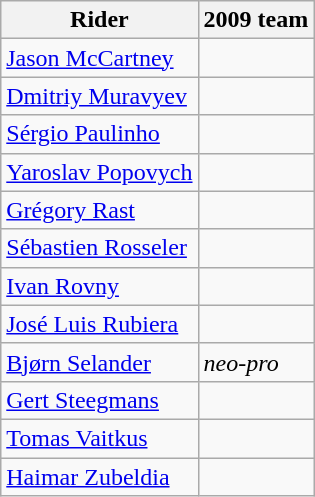<table class="wikitable">
<tr>
<th>Rider</th>
<th>2009 team</th>
</tr>
<tr>
<td><a href='#'>Jason McCartney</a></td>
<td></td>
</tr>
<tr>
<td><a href='#'>Dmitriy Muravyev</a></td>
<td></td>
</tr>
<tr>
<td><a href='#'>Sérgio Paulinho</a></td>
<td></td>
</tr>
<tr>
<td><a href='#'>Yaroslav Popovych</a></td>
<td></td>
</tr>
<tr>
<td><a href='#'>Grégory Rast</a></td>
<td></td>
</tr>
<tr>
<td><a href='#'>Sébastien Rosseler</a></td>
<td></td>
</tr>
<tr>
<td><a href='#'>Ivan Rovny</a></td>
<td></td>
</tr>
<tr>
<td><a href='#'>José Luis Rubiera</a></td>
<td></td>
</tr>
<tr>
<td><a href='#'>Bjørn Selander</a></td>
<td><em>neo-pro</em></td>
</tr>
<tr>
<td><a href='#'>Gert Steegmans</a></td>
<td></td>
</tr>
<tr>
<td><a href='#'>Tomas Vaitkus</a></td>
<td></td>
</tr>
<tr>
<td><a href='#'>Haimar Zubeldia</a></td>
<td></td>
</tr>
</table>
